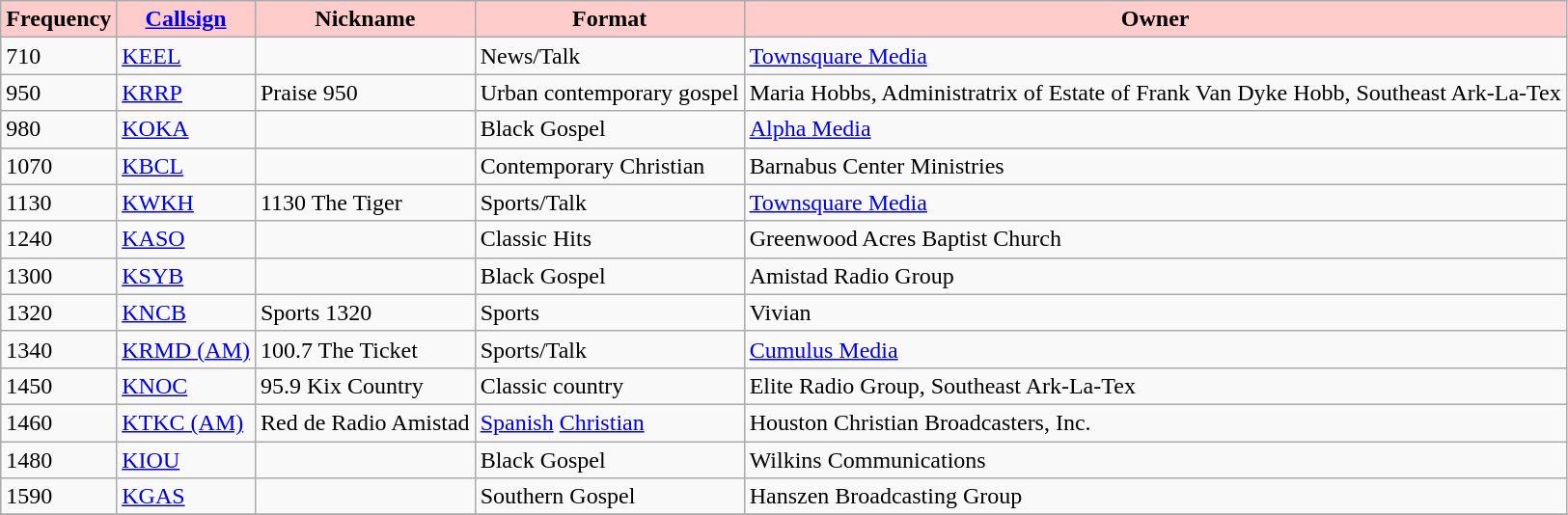<table class="wikitable">
<tr>
<th style="background:#ffcccc;"><strong>Frequency</strong></th>
<th style="background:#ffcccc;"><strong><a href='#'>Callsign</a></strong></th>
<th style="background:#ffcccc;"><strong>Nickname</strong></th>
<th style="background:#ffcccc;"><strong>Format</strong></th>
<th style="background:#ffcccc;"><strong>Owner</strong></th>
</tr>
<tr>
<td>710</td>
<td><a href='#'>KEEL</a></td>
<td></td>
<td>News/Talk</td>
<td><a href='#'>Townsquare Media</a></td>
</tr>
<tr>
<td>950</td>
<td><a href='#'>KRRP</a></td>
<td>Praise 950</td>
<td>Urban contemporary gospel</td>
<td>Maria Hobbs, Administratrix of Estate of Frank Van Dyke Hobb, Southeast Ark-La-Tex</td>
</tr>
<tr>
<td>980</td>
<td><a href='#'>KOKA</a></td>
<td></td>
<td>Black Gospel</td>
<td><a href='#'>Alpha Media</a></td>
</tr>
<tr>
<td>1070</td>
<td><a href='#'>KBCL</a></td>
<td></td>
<td>Contemporary Christian</td>
<td>Barnabus Center Ministries</td>
</tr>
<tr>
<td>1130</td>
<td><a href='#'>KWKH</a></td>
<td>1130 The Tiger</td>
<td>Sports/Talk</td>
<td><a href='#'>Townsquare Media</a></td>
</tr>
<tr>
<td>1240</td>
<td><a href='#'>KASO</a></td>
<td></td>
<td>Classic Hits</td>
<td>Greenwood Acres Baptist Church</td>
</tr>
<tr>
<td>1300</td>
<td><a href='#'>KSYB</a></td>
<td></td>
<td>Black Gospel</td>
<td>Amistad Radio Group</td>
</tr>
<tr>
<td>1320</td>
<td><a href='#'>KNCB</a></td>
<td>Sports 1320</td>
<td>Sports</td>
<td>Vivian</td>
</tr>
<tr>
<td>1340</td>
<td><a href='#'>KRMD (AM)</a></td>
<td>100.7 The Ticket</td>
<td>Sports/Talk</td>
<td><a href='#'>Cumulus Media</a></td>
</tr>
<tr>
<td>1450</td>
<td><a href='#'>KNOC</a></td>
<td>95.9 Kix Country</td>
<td>Classic country</td>
<td>Elite Radio Group, Southeast Ark-La-Tex</td>
</tr>
<tr>
<td>1460</td>
<td><a href='#'>KTKC (AM)</a></td>
<td>Red de Radio Amistad</td>
<td><a href='#'>Spanish</a> <a href='#'>Christian</a></td>
<td>Houston Christian Broadcasters, Inc.</td>
</tr>
<tr>
<td>1480</td>
<td><a href='#'>KIOU</a></td>
<td></td>
<td>Black Gospel</td>
<td>Wilkins Communications</td>
</tr>
<tr>
<td>1590</td>
<td><a href='#'>KGAS</a></td>
<td></td>
<td>Southern Gospel</td>
<td>Hanszen Broadcasting Group</td>
</tr>
<tr>
</tr>
</table>
